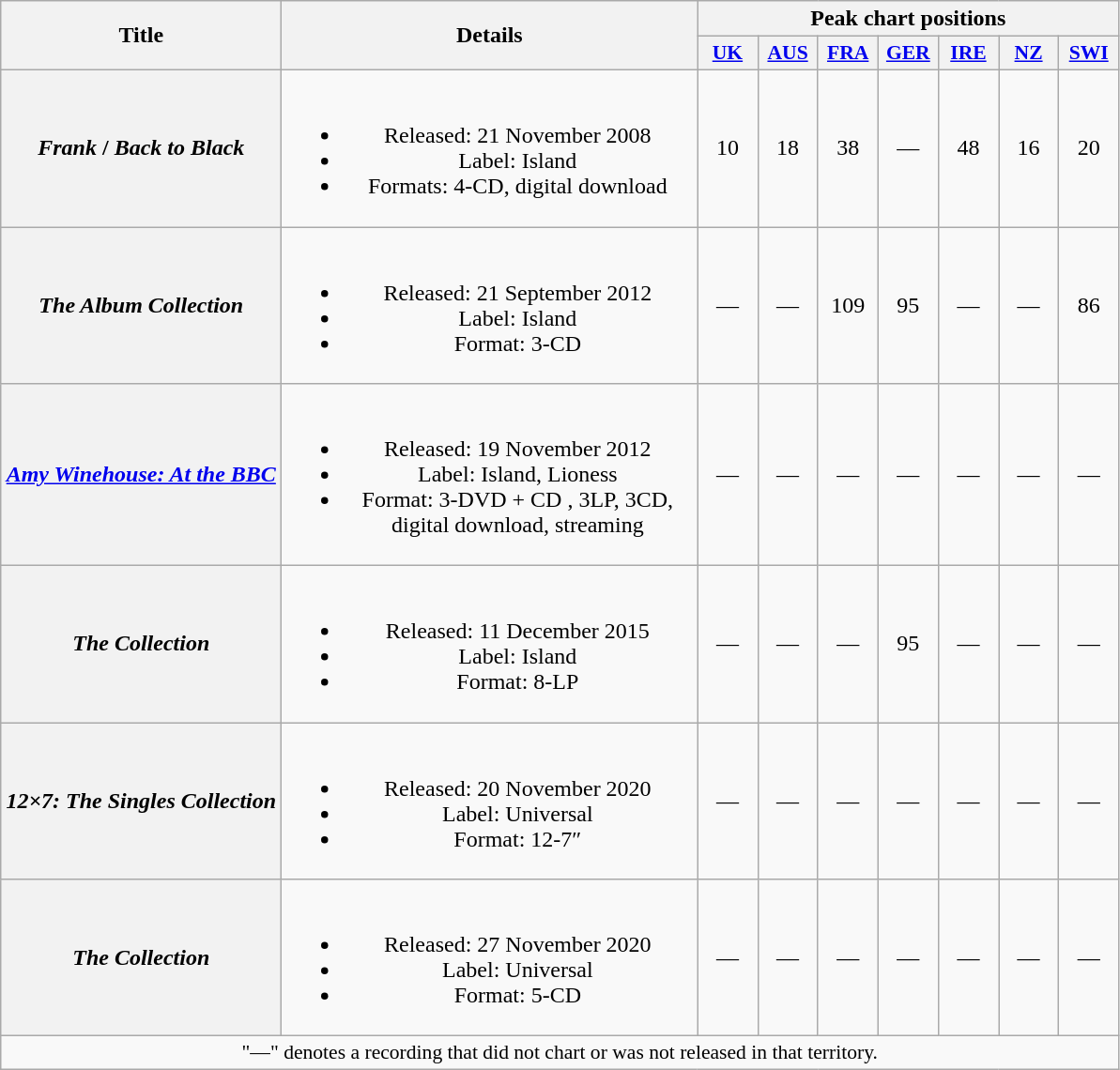<table class="wikitable plainrowheaders" style="text-align:center;">
<tr>
<th scope="col" rowspan="2" style="width:12em;">Title</th>
<th scope="col" rowspan="2" style="width:18em;">Details</th>
<th scope="col" colspan="7">Peak chart positions</th>
</tr>
<tr>
<th scope="col" style="width:2.5em;font-size:90%;"><a href='#'>UK</a><br></th>
<th scope="col" style="width:2.5em;font-size:90%;"><a href='#'>AUS</a><br></th>
<th scope="col" style="width:2.5em;font-size:90%;"><a href='#'>FRA</a><br></th>
<th scope="col" style="width:2.5em;font-size:90%;"><a href='#'>GER</a><br></th>
<th scope="col" style="width:2.5em;font-size:90%;"><a href='#'>IRE</a><br></th>
<th scope="col" style="width:2.5em;font-size:90%;"><a href='#'>NZ</a><br></th>
<th scope="col" style="width:2.5em;font-size:90%;"><a href='#'>SWI</a><br></th>
</tr>
<tr>
<th scope="row"><em>Frank</em> / <em>Back to Black</em></th>
<td><br><ul><li>Released: 21 November 2008</li><li>Label: Island</li><li>Formats: 4-CD, digital download</li></ul></td>
<td>10</td>
<td>18</td>
<td>38</td>
<td>—</td>
<td>48</td>
<td>16</td>
<td>20</td>
</tr>
<tr>
<th scope="row"><em>The Album Collection</em></th>
<td><br><ul><li>Released: 21 September 2012</li><li>Label: Island</li><li>Format: 3-CD</li></ul></td>
<td>—</td>
<td>—</td>
<td>109</td>
<td>95</td>
<td>—</td>
<td>—</td>
<td>86</td>
</tr>
<tr>
<th scope="row"><em><a href='#'>Amy Winehouse: At the BBC</a></em></th>
<td><br><ul><li>Released: 19 November 2012</li><li>Label: Island, Lioness</li><li>Format: 3-DVD + CD , 3LP, 3CD, digital download, streaming</li></ul></td>
<td>—</td>
<td>—</td>
<td>—</td>
<td>—</td>
<td>—</td>
<td>—</td>
<td>—</td>
</tr>
<tr>
<th scope="row"><em>The Collection</em></th>
<td><br><ul><li>Released: 11 December 2015</li><li>Label: Island</li><li>Format: 8-LP</li></ul></td>
<td>—</td>
<td>—</td>
<td>—</td>
<td>95</td>
<td>—</td>
<td>—</td>
<td>—</td>
</tr>
<tr>
<th scope="row"><em>12×7: The Singles Collection</em></th>
<td><br><ul><li>Released: 20 November 2020</li><li>Label: Universal</li><li>Format: 12-7″</li></ul></td>
<td>—</td>
<td>—</td>
<td>—</td>
<td>—</td>
<td>—</td>
<td>—</td>
<td>—</td>
</tr>
<tr>
<th scope="row"><em>The Collection</em></th>
<td><br><ul><li>Released: 27 November 2020</li><li>Label: Universal</li><li>Format: 5-CD</li></ul></td>
<td>—</td>
<td>—</td>
<td>—</td>
<td>—</td>
<td>—</td>
<td>—</td>
<td>—</td>
</tr>
<tr>
<td colspan="15" style="font-size:90%">"—" denotes a recording that did not chart or was not released in that territory.</td>
</tr>
</table>
